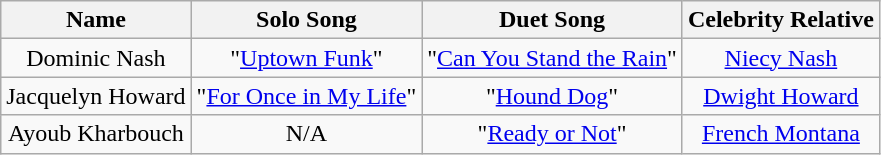<table class="wikitable" style="text-align:center;">
<tr>
<th>Name<br></th>
<th>Solo Song<br></th>
<th>Duet Song<br></th>
<th>Celebrity Relative<br></th>
</tr>
<tr>
<td>Dominic Nash</td>
<td>"<a href='#'>Uptown Funk</a>"<br></td>
<td>"<a href='#'>Can You Stand the Rain</a>"<br></td>
<td><a href='#'>Niecy Nash</a><br></td>
</tr>
<tr>
<td>Jacquelyn Howard</td>
<td>"<a href='#'>For Once in My Life</a>"<br></td>
<td>"<a href='#'>Hound Dog</a>"<br></td>
<td><a href='#'>Dwight Howard</a><br></td>
</tr>
<tr>
<td>Ayoub Kharbouch</td>
<td>N/A</td>
<td>"<a href='#'>Ready or Not</a>"<br></td>
<td><a href='#'>French Montana</a><br></td>
</tr>
</table>
